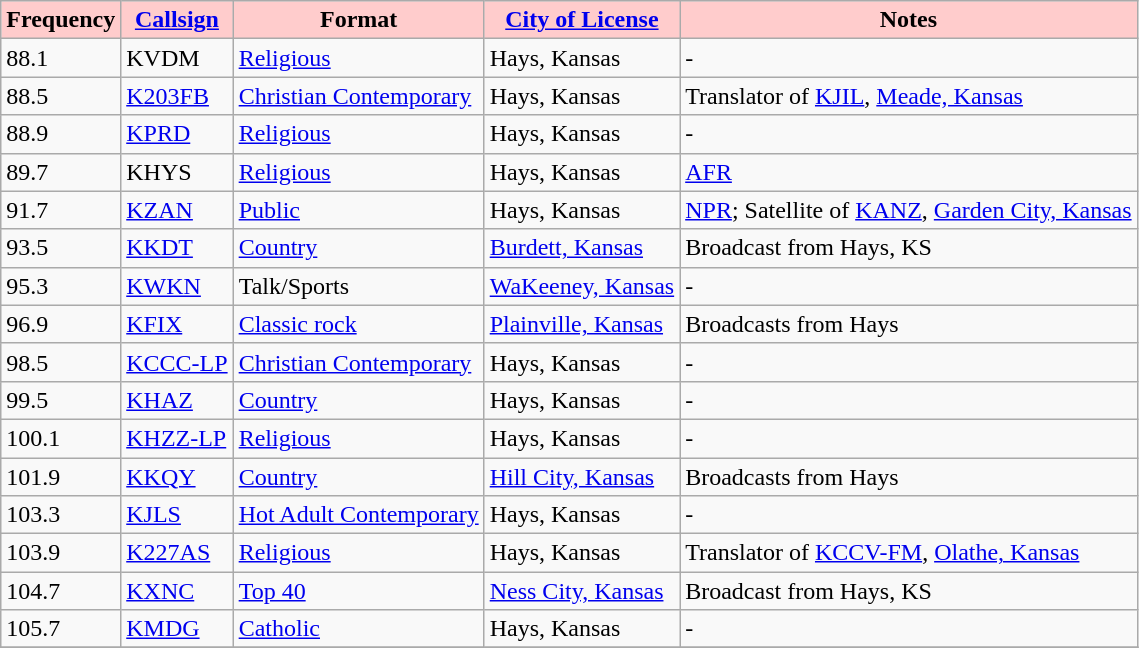<table class="wikitable">
<tr>
<th style="background:#ffcccc;"><strong>Frequency</strong></th>
<th style="background:#ffcccc;"><strong><a href='#'>Callsign</a></strong></th>
<th style="background:#ffcccc;"><strong>Format</strong></th>
<th style="background:#ffcccc;"><strong><a href='#'>City of License</a></strong></th>
<th style="background:#ffcccc;"><strong>Notes</strong></th>
</tr>
<tr>
<td>88.1</td>
<td>KVDM</td>
<td><a href='#'>Religious</a></td>
<td>Hays, Kansas</td>
<td>-</td>
</tr>
<tr>
<td>88.5</td>
<td><a href='#'>K203FB</a></td>
<td><a href='#'>Christian Contemporary</a></td>
<td>Hays, Kansas</td>
<td>Translator of <a href='#'>KJIL</a>, <a href='#'>Meade, Kansas</a></td>
</tr>
<tr>
<td>88.9</td>
<td><a href='#'>KPRD</a></td>
<td><a href='#'>Religious</a></td>
<td>Hays, Kansas</td>
<td>-</td>
</tr>
<tr>
<td>89.7</td>
<td>KHYS</td>
<td><a href='#'>Religious</a></td>
<td>Hays, Kansas</td>
<td><a href='#'>AFR</a></td>
</tr>
<tr>
<td>91.7</td>
<td><a href='#'>KZAN</a></td>
<td><a href='#'>Public</a></td>
<td>Hays, Kansas</td>
<td><a href='#'>NPR</a>; Satellite of <a href='#'>KANZ</a>, <a href='#'>Garden City, Kansas</a></td>
</tr>
<tr>
<td>93.5</td>
<td><a href='#'>KKDT</a></td>
<td><a href='#'>Country</a></td>
<td><a href='#'>Burdett, Kansas</a></td>
<td>Broadcast from Hays, KS</td>
</tr>
<tr>
<td>95.3</td>
<td><a href='#'>KWKN</a></td>
<td>Talk/Sports</td>
<td><a href='#'>WaKeeney, Kansas</a></td>
<td>-</td>
</tr>
<tr>
<td>96.9</td>
<td><a href='#'>KFIX</a></td>
<td><a href='#'>Classic rock</a></td>
<td><a href='#'>Plainville, Kansas</a></td>
<td>Broadcasts from Hays</td>
</tr>
<tr>
<td>98.5</td>
<td><a href='#'>KCCC-LP</a></td>
<td><a href='#'>Christian Contemporary</a></td>
<td>Hays, Kansas</td>
<td>-</td>
</tr>
<tr>
<td>99.5</td>
<td><a href='#'>KHAZ</a></td>
<td><a href='#'>Country</a></td>
<td>Hays, Kansas</td>
<td>-</td>
</tr>
<tr>
<td>100.1</td>
<td><a href='#'>KHZZ-LP</a></td>
<td><a href='#'>Religious</a></td>
<td>Hays, Kansas</td>
<td>-</td>
</tr>
<tr>
<td>101.9</td>
<td><a href='#'>KKQY</a></td>
<td><a href='#'>Country</a></td>
<td><a href='#'>Hill City, Kansas</a></td>
<td>Broadcasts from Hays</td>
</tr>
<tr>
<td>103.3</td>
<td><a href='#'>KJLS</a></td>
<td><a href='#'>Hot Adult Contemporary</a></td>
<td>Hays, Kansas</td>
<td>-</td>
</tr>
<tr>
<td>103.9</td>
<td><a href='#'>K227AS</a></td>
<td><a href='#'>Religious</a></td>
<td>Hays, Kansas</td>
<td>Translator of <a href='#'>KCCV-FM</a>, <a href='#'>Olathe, Kansas</a></td>
</tr>
<tr>
<td>104.7</td>
<td><a href='#'>KXNC</a></td>
<td><a href='#'>Top 40</a></td>
<td><a href='#'>Ness City, Kansas</a></td>
<td>Broadcast from Hays, KS</td>
</tr>
<tr>
<td>105.7</td>
<td><a href='#'>KMDG</a></td>
<td><a href='#'>Catholic</a></td>
<td>Hays, Kansas</td>
<td>-</td>
</tr>
<tr>
</tr>
</table>
